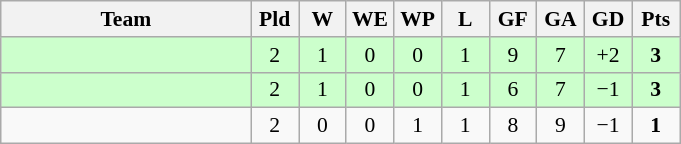<table class="wikitable" style="text-align: center; font-size:90% ">
<tr>
<th width=160>Team</th>
<th width=25>Pld</th>
<th width=25>W</th>
<th width=25>WE</th>
<th width=25>WP</th>
<th width=25>L</th>
<th width=25>GF</th>
<th width=25>GA</th>
<th width=25>GD</th>
<th width=25>Pts</th>
</tr>
<tr bgcolor=ccffcc>
<td align=left></td>
<td>2</td>
<td>1</td>
<td>0</td>
<td>0</td>
<td>1</td>
<td>9</td>
<td>7</td>
<td>+2</td>
<td><strong>3</strong></td>
</tr>
<tr bgcolor=ccffcc>
<td align=left></td>
<td>2</td>
<td>1</td>
<td>0</td>
<td>0</td>
<td>1</td>
<td>6</td>
<td>7</td>
<td>−1</td>
<td><strong>3</strong></td>
</tr>
<tr>
<td align=left></td>
<td>2</td>
<td>0</td>
<td>0</td>
<td>1</td>
<td>1</td>
<td>8</td>
<td>9</td>
<td>−1</td>
<td><strong>1</strong></td>
</tr>
</table>
